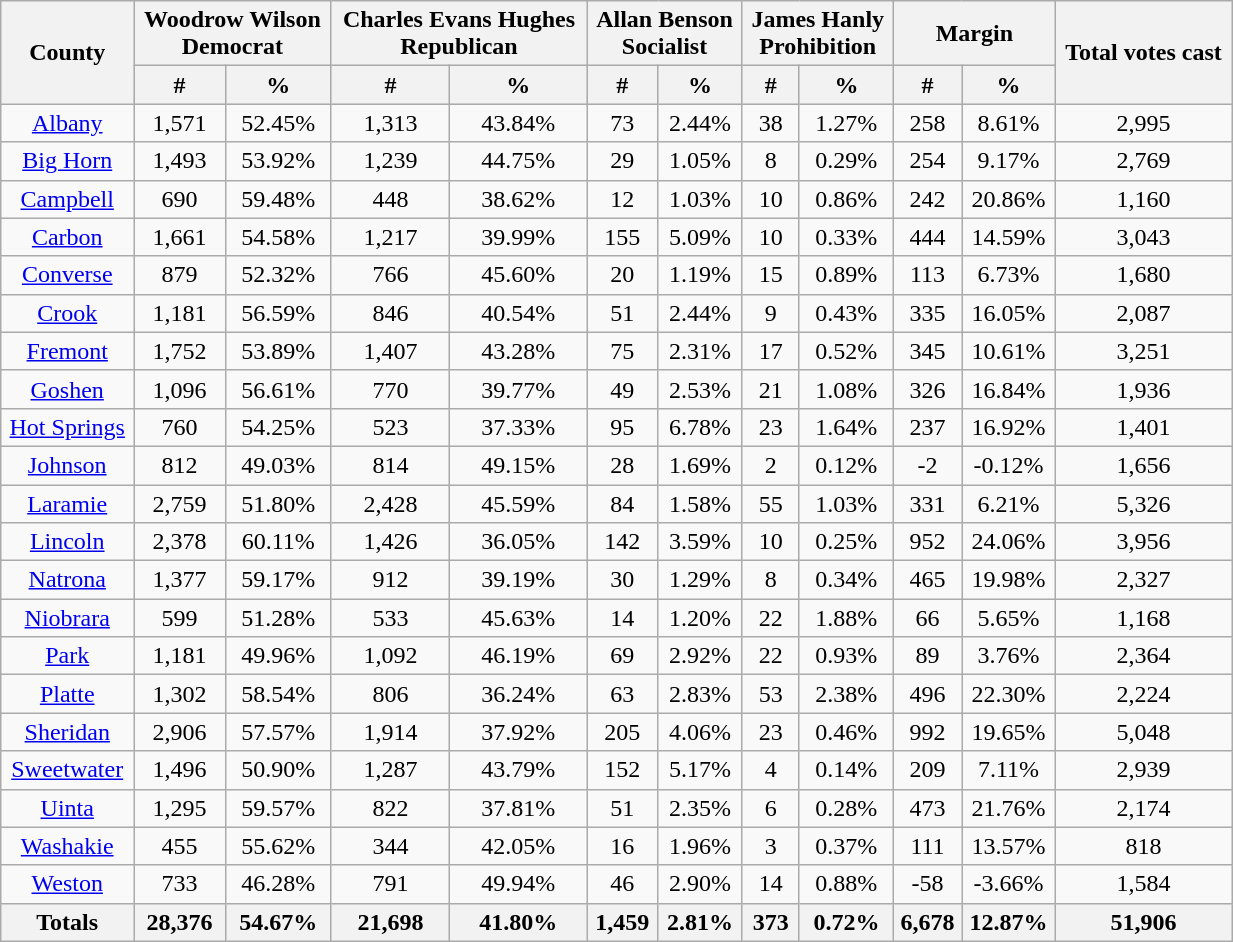<table width="65%" class="wikitable sortable">
<tr>
<th style="text-align:center;" rowspan="2">County</th>
<th style="text-align:center;" colspan="2">Woodrow Wilson<br>Democrat</th>
<th style="text-align:center;" colspan="2">Charles Evans Hughes<br>Republican</th>
<th style="text-align:center;" colspan="2">Allan Benson<br>Socialist</th>
<th style="text-align:center;" colspan="2">James Hanly<br>Prohibition</th>
<th style="text-align:center;" colspan="2">Margin</th>
<th style="text-align:center;" rowspan="2">Total votes cast</th>
</tr>
<tr bgcolor="lightgrey">
<th style="text-align:center;" data-sort-type="number">#</th>
<th style="text-align:center;" data-sort-type="number">%</th>
<th style="text-align:center;" data-sort-type="number">#</th>
<th style="text-align:center;" data-sort-type="number">%</th>
<th style="text-align:center;" data-sort-type="number">#</th>
<th style="text-align:center;" data-sort-type="number">%</th>
<th style="text-align:center;" data-sort-type="number">#</th>
<th style="text-align:center;" data-sort-type="number">%</th>
<th style="text-align:center;" data-sort-type="number">#</th>
<th style="text-align:center;" data-sort-type="number">%</th>
</tr>
<tr style="text-align:center;">
<td><a href='#'>Albany</a></td>
<td>1,571</td>
<td>52.45%</td>
<td>1,313</td>
<td>43.84%</td>
<td>73</td>
<td>2.44%</td>
<td>38</td>
<td>1.27%</td>
<td>258</td>
<td>8.61%</td>
<td>2,995</td>
</tr>
<tr style="text-align:center;">
<td><a href='#'>Big Horn</a></td>
<td>1,493</td>
<td>53.92%</td>
<td>1,239</td>
<td>44.75%</td>
<td>29</td>
<td>1.05%</td>
<td>8</td>
<td>0.29%</td>
<td>254</td>
<td>9.17%</td>
<td>2,769</td>
</tr>
<tr style="text-align:center;">
<td><a href='#'>Campbell</a></td>
<td>690</td>
<td>59.48%</td>
<td>448</td>
<td>38.62%</td>
<td>12</td>
<td>1.03%</td>
<td>10</td>
<td>0.86%</td>
<td>242</td>
<td>20.86%</td>
<td>1,160</td>
</tr>
<tr style="text-align:center;">
<td><a href='#'>Carbon</a></td>
<td>1,661</td>
<td>54.58%</td>
<td>1,217</td>
<td>39.99%</td>
<td>155</td>
<td>5.09%</td>
<td>10</td>
<td>0.33%</td>
<td>444</td>
<td>14.59%</td>
<td>3,043</td>
</tr>
<tr style="text-align:center;">
<td><a href='#'>Converse</a></td>
<td>879</td>
<td>52.32%</td>
<td>766</td>
<td>45.60%</td>
<td>20</td>
<td>1.19%</td>
<td>15</td>
<td>0.89%</td>
<td>113</td>
<td>6.73%</td>
<td>1,680</td>
</tr>
<tr style="text-align:center;">
<td><a href='#'>Crook</a></td>
<td>1,181</td>
<td>56.59%</td>
<td>846</td>
<td>40.54%</td>
<td>51</td>
<td>2.44%</td>
<td>9</td>
<td>0.43%</td>
<td>335</td>
<td>16.05%</td>
<td>2,087</td>
</tr>
<tr style="text-align:center;">
<td><a href='#'>Fremont</a></td>
<td>1,752</td>
<td>53.89%</td>
<td>1,407</td>
<td>43.28%</td>
<td>75</td>
<td>2.31%</td>
<td>17</td>
<td>0.52%</td>
<td>345</td>
<td>10.61%</td>
<td>3,251</td>
</tr>
<tr style="text-align:center;">
<td><a href='#'>Goshen</a></td>
<td>1,096</td>
<td>56.61%</td>
<td>770</td>
<td>39.77%</td>
<td>49</td>
<td>2.53%</td>
<td>21</td>
<td>1.08%</td>
<td>326</td>
<td>16.84%</td>
<td>1,936</td>
</tr>
<tr style="text-align:center;">
<td><a href='#'>Hot Springs</a></td>
<td>760</td>
<td>54.25%</td>
<td>523</td>
<td>37.33%</td>
<td>95</td>
<td>6.78%</td>
<td>23</td>
<td>1.64%</td>
<td>237</td>
<td>16.92%</td>
<td>1,401</td>
</tr>
<tr style="text-align:center;">
<td><a href='#'>Johnson</a></td>
<td>812</td>
<td>49.03%</td>
<td>814</td>
<td>49.15%</td>
<td>28</td>
<td>1.69%</td>
<td>2</td>
<td>0.12%</td>
<td>-2</td>
<td>-0.12%</td>
<td>1,656</td>
</tr>
<tr style="text-align:center;">
<td><a href='#'>Laramie</a></td>
<td>2,759</td>
<td>51.80%</td>
<td>2,428</td>
<td>45.59%</td>
<td>84</td>
<td>1.58%</td>
<td>55</td>
<td>1.03%</td>
<td>331</td>
<td>6.21%</td>
<td>5,326</td>
</tr>
<tr style="text-align:center;">
<td><a href='#'>Lincoln</a></td>
<td>2,378</td>
<td>60.11%</td>
<td>1,426</td>
<td>36.05%</td>
<td>142</td>
<td>3.59%</td>
<td>10</td>
<td>0.25%</td>
<td>952</td>
<td>24.06%</td>
<td>3,956</td>
</tr>
<tr style="text-align:center;">
<td><a href='#'>Natrona</a></td>
<td>1,377</td>
<td>59.17%</td>
<td>912</td>
<td>39.19%</td>
<td>30</td>
<td>1.29%</td>
<td>8</td>
<td>0.34%</td>
<td>465</td>
<td>19.98%</td>
<td>2,327</td>
</tr>
<tr style="text-align:center;">
<td><a href='#'>Niobrara</a></td>
<td>599</td>
<td>51.28%</td>
<td>533</td>
<td>45.63%</td>
<td>14</td>
<td>1.20%</td>
<td>22</td>
<td>1.88%</td>
<td>66</td>
<td>5.65%</td>
<td>1,168</td>
</tr>
<tr style="text-align:center;">
<td><a href='#'>Park</a></td>
<td>1,181</td>
<td>49.96%</td>
<td>1,092</td>
<td>46.19%</td>
<td>69</td>
<td>2.92%</td>
<td>22</td>
<td>0.93%</td>
<td>89</td>
<td>3.76%</td>
<td>2,364</td>
</tr>
<tr style="text-align:center;">
<td><a href='#'>Platte</a></td>
<td>1,302</td>
<td>58.54%</td>
<td>806</td>
<td>36.24%</td>
<td>63</td>
<td>2.83%</td>
<td>53</td>
<td>2.38%</td>
<td>496</td>
<td>22.30%</td>
<td>2,224</td>
</tr>
<tr style="text-align:center;">
<td><a href='#'>Sheridan</a></td>
<td>2,906</td>
<td>57.57%</td>
<td>1,914</td>
<td>37.92%</td>
<td>205</td>
<td>4.06%</td>
<td>23</td>
<td>0.46%</td>
<td>992</td>
<td>19.65%</td>
<td>5,048</td>
</tr>
<tr style="text-align:center;">
<td><a href='#'>Sweetwater</a></td>
<td>1,496</td>
<td>50.90%</td>
<td>1,287</td>
<td>43.79%</td>
<td>152</td>
<td>5.17%</td>
<td>4</td>
<td>0.14%</td>
<td>209</td>
<td>7.11%</td>
<td>2,939</td>
</tr>
<tr style="text-align:center;">
<td><a href='#'>Uinta</a></td>
<td>1,295</td>
<td>59.57%</td>
<td>822</td>
<td>37.81%</td>
<td>51</td>
<td>2.35%</td>
<td>6</td>
<td>0.28%</td>
<td>473</td>
<td>21.76%</td>
<td>2,174</td>
</tr>
<tr style="text-align:center;">
<td><a href='#'>Washakie</a></td>
<td>455</td>
<td>55.62%</td>
<td>344</td>
<td>42.05%</td>
<td>16</td>
<td>1.96%</td>
<td>3</td>
<td>0.37%</td>
<td>111</td>
<td>13.57%</td>
<td>818</td>
</tr>
<tr style="text-align:center;">
<td><a href='#'>Weston</a></td>
<td>733</td>
<td>46.28%</td>
<td>791</td>
<td>49.94%</td>
<td>46</td>
<td>2.90%</td>
<td>14</td>
<td>0.88%</td>
<td>-58</td>
<td>-3.66%</td>
<td>1,584</td>
</tr>
<tr style="text-align:center;">
<th>Totals</th>
<th>28,376</th>
<th>54.67%</th>
<th>21,698</th>
<th>41.80%</th>
<th>1,459</th>
<th>2.81%</th>
<th>373</th>
<th>0.72%</th>
<th>6,678</th>
<th>12.87%</th>
<th>51,906</th>
</tr>
</table>
